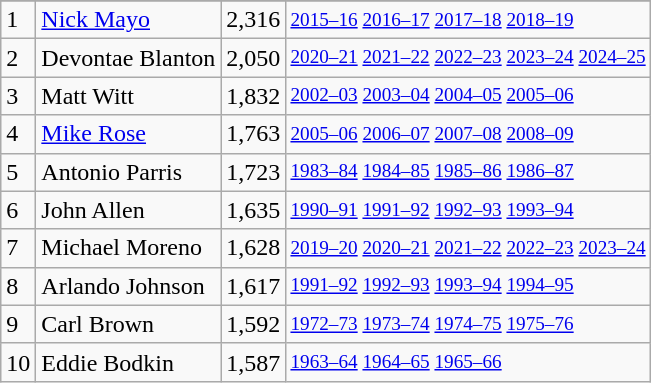<table class="wikitable">
<tr>
</tr>
<tr>
<td>1</td>
<td><a href='#'>Nick Mayo</a></td>
<td>2,316</td>
<td style="font-size:80%;"><a href='#'>2015–16</a> <a href='#'>2016–17</a> <a href='#'>2017–18</a> <a href='#'>2018–19</a></td>
</tr>
<tr>
<td>2</td>
<td>Devontae Blanton</td>
<td>2,050</td>
<td style="font-size:80%;"><a href='#'>2020–21</a> <a href='#'>2021–22</a> <a href='#'>2022–23</a> <a href='#'>2023–24</a> <a href='#'>2024–25</a></td>
</tr>
<tr>
<td>3</td>
<td>Matt Witt</td>
<td>1,832</td>
<td style="font-size:80%;"><a href='#'>2002–03</a> <a href='#'>2003–04</a> <a href='#'>2004–05</a> <a href='#'>2005–06</a></td>
</tr>
<tr>
<td>4</td>
<td><a href='#'>Mike Rose</a></td>
<td>1,763</td>
<td style="font-size:80%;"><a href='#'>2005–06</a> <a href='#'>2006–07</a> <a href='#'>2007–08</a> <a href='#'>2008–09</a></td>
</tr>
<tr>
<td>5</td>
<td>Antonio Parris</td>
<td>1,723</td>
<td style="font-size:80%;"><a href='#'>1983–84</a> <a href='#'>1984–85</a> <a href='#'>1985–86</a> <a href='#'>1986–87</a></td>
</tr>
<tr>
<td>6</td>
<td>John Allen</td>
<td>1,635</td>
<td style="font-size:80%;"><a href='#'>1990–91</a> <a href='#'>1991–92</a> <a href='#'>1992–93</a> <a href='#'>1993–94</a></td>
</tr>
<tr>
<td>7</td>
<td>Michael Moreno</td>
<td>1,628</td>
<td style="font-size:80%;"><a href='#'>2019–20</a> <a href='#'>2020–21</a> <a href='#'>2021–22</a> <a href='#'>2022–23</a> <a href='#'>2023–24</a></td>
</tr>
<tr>
<td>8</td>
<td>Arlando Johnson</td>
<td>1,617</td>
<td style="font-size:80%;"><a href='#'>1991–92</a> <a href='#'>1992–93</a> <a href='#'>1993–94</a> <a href='#'>1994–95</a></td>
</tr>
<tr>
<td>9</td>
<td>Carl Brown</td>
<td>1,592</td>
<td style="font-size:80%;"><a href='#'>1972–73</a> <a href='#'>1973–74</a> <a href='#'>1974–75</a> <a href='#'>1975–76</a></td>
</tr>
<tr>
<td>10</td>
<td>Eddie Bodkin</td>
<td>1,587</td>
<td style="font-size:80%;"><a href='#'>1963–64</a> <a href='#'>1964–65</a> <a href='#'>1965–66</a></td>
</tr>
</table>
